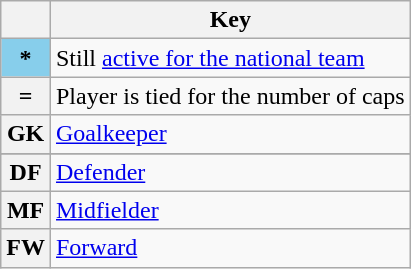<table class="wikitable">
<tr>
<th></th>
<th style="align: left">Key</th>
</tr>
<tr>
<th scope=col style="background:#87CEEB;">*</th>
<td>Still <a href='#'>active for the national team</a></td>
</tr>
<tr>
<th scope=col>=</th>
<td>Player is tied for the number of caps</td>
</tr>
<tr>
<th scope=col>GK</th>
<td><a href='#'>Goalkeeper</a></td>
</tr>
<tr>
</tr>
<tr>
<th scope=col>DF</th>
<td><a href='#'>Defender</a></td>
</tr>
<tr>
<th scope=col>MF</th>
<td><a href='#'>Midfielder</a></td>
</tr>
<tr>
<th scope=col>FW</th>
<td><a href='#'>Forward</a></td>
</tr>
</table>
